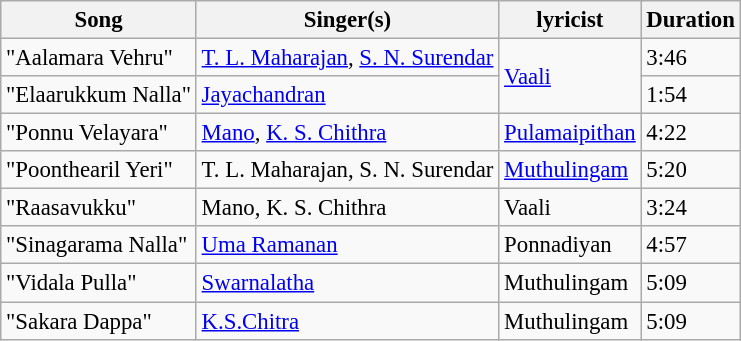<table class="wikitable" style="font-size:95%;">
<tr>
<th>Song</th>
<th>Singer(s)</th>
<th>lyricist</th>
<th>Duration</th>
</tr>
<tr>
<td>"Aalamara Vehru"</td>
<td><a href='#'>T. L. Maharajan</a>, <a href='#'>S. N. Surendar</a></td>
<td rowspan=2><a href='#'>Vaali</a></td>
<td>3:46</td>
</tr>
<tr>
<td>"Elaarukkum Nalla"</td>
<td><a href='#'>Jayachandran</a></td>
<td>1:54</td>
</tr>
<tr>
<td>"Ponnu Velayara"</td>
<td><a href='#'>Mano</a>, <a href='#'>K. S. Chithra</a></td>
<td><a href='#'>Pulamaipithan</a></td>
<td>4:22</td>
</tr>
<tr>
<td>"Poonthearil Yeri"</td>
<td>T. L. Maharajan, S. N. Surendar</td>
<td><a href='#'>Muthulingam</a></td>
<td>5:20</td>
</tr>
<tr>
<td>"Raasavukku"</td>
<td>Mano, K. S. Chithra</td>
<td>Vaali</td>
<td>3:24</td>
</tr>
<tr>
<td>"Sinagarama Nalla"</td>
<td><a href='#'>Uma Ramanan</a></td>
<td>Ponnadiyan</td>
<td>4:57</td>
</tr>
<tr>
<td>"Vidala Pulla"</td>
<td><a href='#'>Swarnalatha</a></td>
<td>Muthulingam</td>
<td>5:09</td>
</tr>
<tr>
<td>"Sakara Dappa"</td>
<td><a href='#'>K.S.Chitra</a></td>
<td>Muthulingam</td>
<td>5:09</td>
</tr>
</table>
